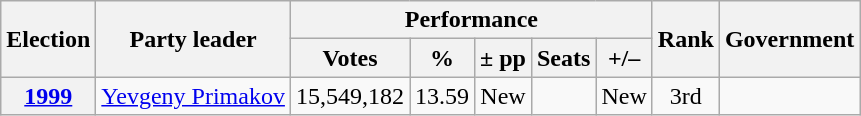<table class=wikitable style=text-align:center>
<tr>
<th rowspan="2">Election</th>
<th rowspan="2">Party leader</th>
<th colspan="5" scope="col">Performance</th>
<th rowspan="2">Rank</th>
<th rowspan="2">Government</th>
</tr>
<tr>
<th>Votes</th>
<th>%</th>
<th>± pp</th>
<th>Seats</th>
<th>+/–</th>
</tr>
<tr>
<th><a href='#'>1999</a></th>
<td><a href='#'>Yevgeny Primakov</a></td>
<td>15,549,182</td>
<td>13.59</td>
<td>New</td>
<td></td>
<td>New</td>
<td>3rd</td>
<td></td>
</tr>
</table>
